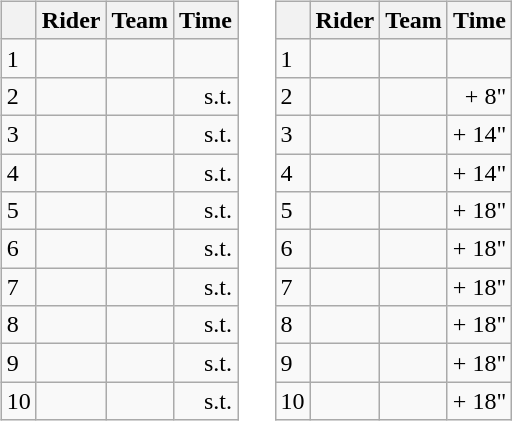<table>
<tr>
<td><br><table class="wikitable">
<tr>
<th></th>
<th>Rider</th>
<th>Team</th>
<th>Time</th>
</tr>
<tr>
<td>1</td>
<td></td>
<td></td>
<td align="right"></td>
</tr>
<tr>
<td>2</td>
<td></td>
<td></td>
<td align="right">s.t.</td>
</tr>
<tr>
<td>3</td>
<td></td>
<td></td>
<td align="right">s.t.</td>
</tr>
<tr>
<td>4</td>
<td></td>
<td></td>
<td align="right">s.t.</td>
</tr>
<tr>
<td>5</td>
<td></td>
<td></td>
<td align="right">s.t.</td>
</tr>
<tr>
<td>6</td>
<td></td>
<td></td>
<td align="right">s.t.</td>
</tr>
<tr>
<td>7</td>
<td></td>
<td></td>
<td align="right">s.t.</td>
</tr>
<tr>
<td>8</td>
<td></td>
<td></td>
<td align="right">s.t.</td>
</tr>
<tr>
<td>9</td>
<td></td>
<td></td>
<td align="right">s.t.</td>
</tr>
<tr>
<td>10</td>
<td></td>
<td></td>
<td align="right">s.t.</td>
</tr>
</table>
</td>
<td></td>
<td><br><table class="wikitable">
<tr>
<th></th>
<th>Rider</th>
<th>Team</th>
<th>Time</th>
</tr>
<tr>
<td>1</td>
<td> </td>
<td></td>
<td align="right"></td>
</tr>
<tr>
<td>2</td>
<td></td>
<td></td>
<td align="right">+ 8"</td>
</tr>
<tr>
<td>3</td>
<td></td>
<td></td>
<td align="right">+ 14"</td>
</tr>
<tr>
<td>4</td>
<td></td>
<td></td>
<td align="right">+ 14"</td>
</tr>
<tr>
<td>5</td>
<td></td>
<td></td>
<td align="right">+ 18"</td>
</tr>
<tr>
<td>6</td>
<td></td>
<td></td>
<td align="right">+ 18"</td>
</tr>
<tr>
<td>7</td>
<td></td>
<td></td>
<td align="right">+ 18"</td>
</tr>
<tr>
<td>8</td>
<td></td>
<td></td>
<td align="right">+ 18"</td>
</tr>
<tr>
<td>9</td>
<td></td>
<td></td>
<td align="right">+ 18"</td>
</tr>
<tr>
<td>10</td>
<td></td>
<td></td>
<td align="right">+ 18"</td>
</tr>
</table>
</td>
</tr>
</table>
